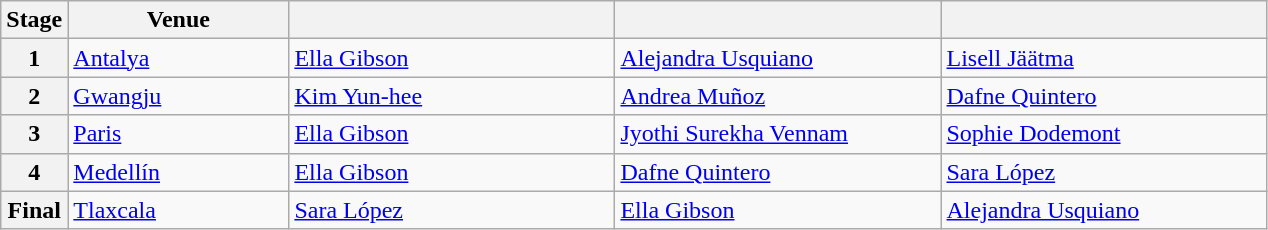<table class="wikitable">
<tr>
<th>Stage</th>
<th width=140>Venue</th>
<th width=210></th>
<th width=210></th>
<th width=210></th>
</tr>
<tr>
<th>1</th>
<td> <a href='#'>Antalya</a></td>
<td> <a href='#'>Ella Gibson</a></td>
<td> <a href='#'>Alejandra Usquiano</a></td>
<td> <a href='#'>Lisell Jäätma</a></td>
</tr>
<tr>
<th>2</th>
<td> <a href='#'>Gwangju</a></td>
<td> <a href='#'>Kim Yun-hee</a></td>
<td> <a href='#'>Andrea Muñoz</a></td>
<td> <a href='#'>Dafne Quintero</a></td>
</tr>
<tr>
<th>3</th>
<td> <a href='#'>Paris</a></td>
<td> <a href='#'>Ella Gibson</a></td>
<td> <a href='#'>Jyothi Surekha Vennam</a></td>
<td> <a href='#'>Sophie Dodemont</a></td>
</tr>
<tr>
<th>4</th>
<td> <a href='#'>Medellín</a></td>
<td> <a href='#'>Ella Gibson</a></td>
<td> <a href='#'>Dafne Quintero</a></td>
<td> <a href='#'>Sara López</a></td>
</tr>
<tr>
<th>Final</th>
<td> <a href='#'>Tlaxcala</a></td>
<td> <a href='#'>Sara López</a></td>
<td> <a href='#'>Ella Gibson</a></td>
<td> <a href='#'>Alejandra Usquiano</a></td>
</tr>
</table>
